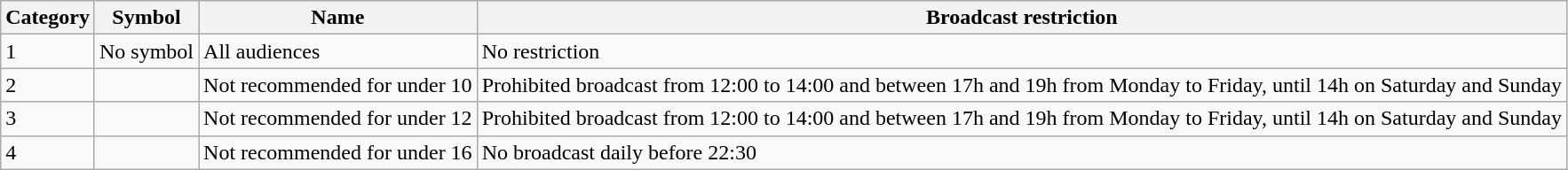<table class="wikitable">
<tr>
<th>Category</th>
<th>Symbol</th>
<th>Name</th>
<th>Broadcast restriction</th>
</tr>
<tr>
<td>1</td>
<td>No symbol</td>
<td>All audiences</td>
<td>No restriction</td>
</tr>
<tr>
<td>2</td>
<td></td>
<td>Not recommended for under 10</td>
<td>Prohibited broadcast from 12:00 to 14:00 and between 17h and 19h from Monday to Friday, until 14h on Saturday and Sunday</td>
</tr>
<tr>
<td>3</td>
<td></td>
<td>Not recommended for under 12</td>
<td>Prohibited broadcast from 12:00 to 14:00 and between 17h and 19h from Monday to Friday, until 14h on Saturday and Sunday</td>
</tr>
<tr>
<td>4</td>
<td></td>
<td>Not recommended for under 16</td>
<td>No broadcast daily before 22:30</td>
</tr>
</table>
